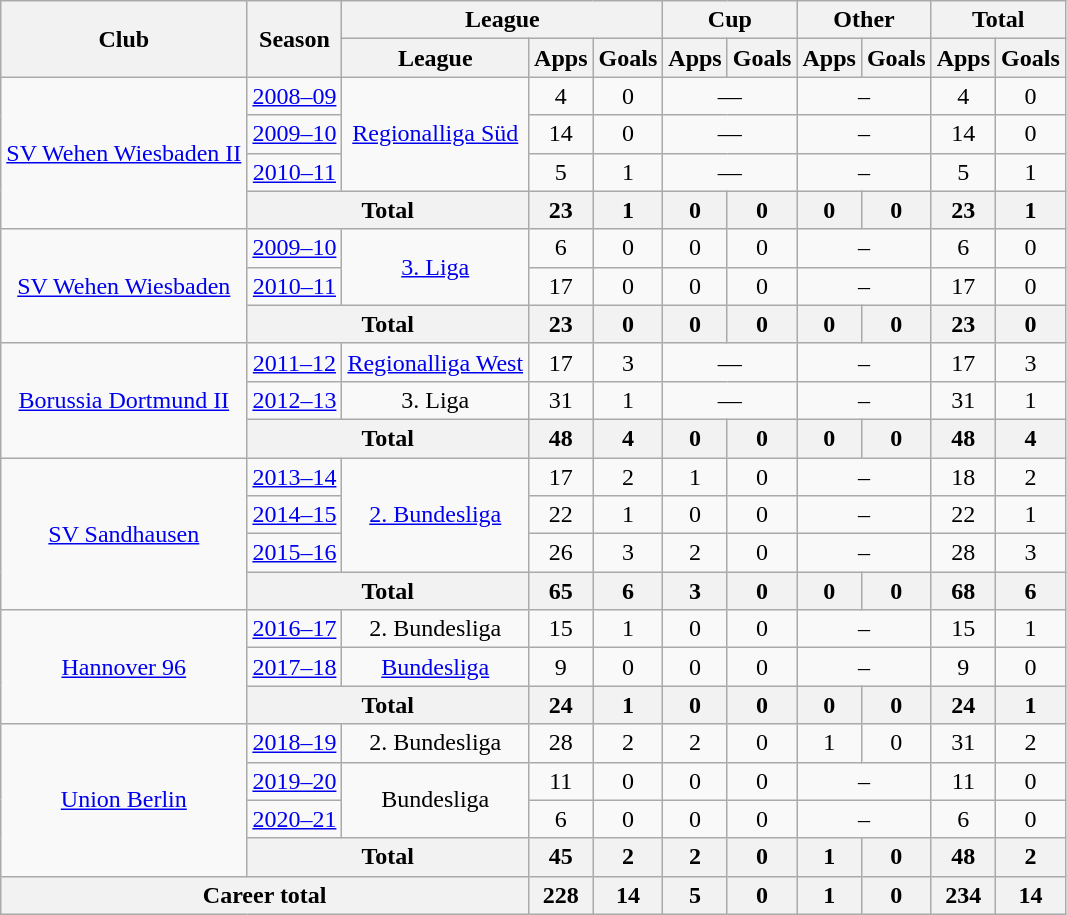<table class="wikitable" style="text-align:center">
<tr>
<th rowspan="2">Club</th>
<th rowspan="2">Season</th>
<th colspan="3">League</th>
<th colspan="2">Cup</th>
<th colspan="2">Other</th>
<th colspan="2">Total</th>
</tr>
<tr>
<th>League</th>
<th>Apps</th>
<th>Goals</th>
<th>Apps</th>
<th>Goals</th>
<th>Apps</th>
<th>Goals</th>
<th>Apps</th>
<th>Goals</th>
</tr>
<tr>
<td rowspan="4"><a href='#'>SV Wehen Wiesbaden II</a></td>
<td><a href='#'>2008–09</a></td>
<td rowspan="3"><a href='#'>Regionalliga Süd</a></td>
<td>4</td>
<td>0</td>
<td colspan="2">—</td>
<td colspan="2">–</td>
<td>4</td>
<td>0</td>
</tr>
<tr>
<td><a href='#'>2009–10</a></td>
<td>14</td>
<td>0</td>
<td colspan="2">—</td>
<td colspan="2">–</td>
<td>14</td>
<td>0</td>
</tr>
<tr>
<td><a href='#'>2010–11</a></td>
<td>5</td>
<td>1</td>
<td colspan="2">—</td>
<td colspan="2">–</td>
<td>5</td>
<td>1</td>
</tr>
<tr>
<th colspan="2">Total</th>
<th>23</th>
<th>1</th>
<th>0</th>
<th>0</th>
<th>0</th>
<th>0</th>
<th>23</th>
<th>1</th>
</tr>
<tr>
<td rowspan="3"><a href='#'>SV Wehen Wiesbaden</a></td>
<td><a href='#'>2009–10</a></td>
<td rowspan="2"><a href='#'>3. Liga</a></td>
<td>6</td>
<td>0</td>
<td>0</td>
<td>0</td>
<td colspan="2">–</td>
<td>6</td>
<td>0</td>
</tr>
<tr>
<td><a href='#'>2010–11</a></td>
<td>17</td>
<td>0</td>
<td>0</td>
<td>0</td>
<td colspan="2">–</td>
<td>17</td>
<td>0</td>
</tr>
<tr>
<th colspan="2">Total</th>
<th>23</th>
<th>0</th>
<th>0</th>
<th>0</th>
<th>0</th>
<th>0</th>
<th>23</th>
<th>0</th>
</tr>
<tr>
<td rowspan="3"><a href='#'>Borussia Dortmund II</a></td>
<td><a href='#'>2011–12</a></td>
<td><a href='#'>Regionalliga West</a></td>
<td>17</td>
<td>3</td>
<td colspan="2">—</td>
<td colspan="2">–</td>
<td>17</td>
<td>3</td>
</tr>
<tr>
<td><a href='#'>2012–13</a></td>
<td>3. Liga</td>
<td>31</td>
<td>1</td>
<td colspan="2">—</td>
<td colspan="2">–</td>
<td>31</td>
<td>1</td>
</tr>
<tr>
<th colspan="2">Total</th>
<th>48</th>
<th>4</th>
<th>0</th>
<th>0</th>
<th>0</th>
<th>0</th>
<th>48</th>
<th>4</th>
</tr>
<tr>
<td rowspan="4"><a href='#'>SV Sandhausen</a></td>
<td><a href='#'>2013–14</a></td>
<td rowspan="3"><a href='#'>2. Bundesliga</a></td>
<td>17</td>
<td>2</td>
<td>1</td>
<td>0</td>
<td colspan="2">–</td>
<td>18</td>
<td>2</td>
</tr>
<tr>
<td><a href='#'>2014–15</a></td>
<td>22</td>
<td>1</td>
<td>0</td>
<td>0</td>
<td colspan="2">–</td>
<td>22</td>
<td>1</td>
</tr>
<tr>
<td><a href='#'>2015–16</a></td>
<td>26</td>
<td>3</td>
<td>2</td>
<td>0</td>
<td colspan="2">–</td>
<td>28</td>
<td>3</td>
</tr>
<tr>
<th colspan="2">Total</th>
<th>65</th>
<th>6</th>
<th>3</th>
<th>0</th>
<th>0</th>
<th>0</th>
<th>68</th>
<th>6</th>
</tr>
<tr>
<td rowspan="3"><a href='#'>Hannover 96</a></td>
<td><a href='#'>2016–17</a></td>
<td>2. Bundesliga</td>
<td>15</td>
<td>1</td>
<td>0</td>
<td>0</td>
<td colspan="2">–</td>
<td>15</td>
<td>1</td>
</tr>
<tr>
<td><a href='#'>2017–18</a></td>
<td><a href='#'>Bundesliga</a></td>
<td>9</td>
<td>0</td>
<td>0</td>
<td>0</td>
<td colspan="2">–</td>
<td>9</td>
<td>0</td>
</tr>
<tr>
<th colspan="2">Total</th>
<th>24</th>
<th>1</th>
<th>0</th>
<th>0</th>
<th>0</th>
<th>0</th>
<th>24</th>
<th>1</th>
</tr>
<tr>
<td rowspan="4"><a href='#'>Union Berlin</a></td>
<td><a href='#'>2018–19</a></td>
<td>2. Bundesliga</td>
<td>28</td>
<td>2</td>
<td>2</td>
<td>0</td>
<td>1</td>
<td>0</td>
<td>31</td>
<td>2</td>
</tr>
<tr>
<td><a href='#'>2019–20</a></td>
<td rowspan="2">Bundesliga</td>
<td>11</td>
<td>0</td>
<td>0</td>
<td>0</td>
<td colspan="2">–</td>
<td>11</td>
<td>0</td>
</tr>
<tr>
<td><a href='#'>2020–21</a></td>
<td>6</td>
<td>0</td>
<td>0</td>
<td>0</td>
<td colspan="2">–</td>
<td>6</td>
<td>0</td>
</tr>
<tr>
<th colspan="2">Total</th>
<th>45</th>
<th>2</th>
<th>2</th>
<th>0</th>
<th>1</th>
<th>0</th>
<th>48</th>
<th>2</th>
</tr>
<tr>
<th colspan="3">Career total</th>
<th>228</th>
<th>14</th>
<th>5</th>
<th>0</th>
<th>1</th>
<th>0</th>
<th>234</th>
<th>14</th>
</tr>
</table>
